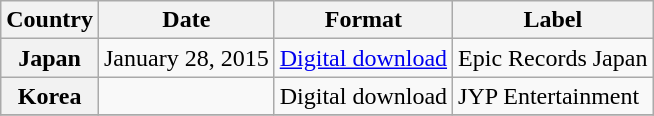<table class="wikitable plainrowheaders">
<tr>
<th scope="col">Country</th>
<th>Date</th>
<th>Format</th>
<th>Label</th>
</tr>
<tr>
<th scope="row">Japan</th>
<td>January 28, 2015</td>
<td><a href='#'>Digital download</a></td>
<td>Epic Records Japan</td>
</tr>
<tr>
<th scope="row">Korea</th>
<td></td>
<td>Digital download</td>
<td>JYP Entertainment</td>
</tr>
<tr>
</tr>
</table>
